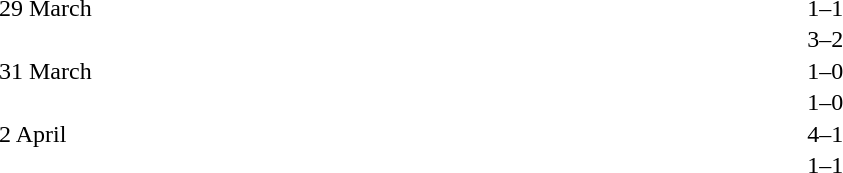<table cellspacing=1 width=70%>
<tr>
<th width=25%></th>
<th width=30%></th>
<th width=15%></th>
<th width=30%></th>
</tr>
<tr>
<td>29 March</td>
<td align=right></td>
<td align=center>1–1</td>
<td></td>
</tr>
<tr>
<td></td>
<td align=right></td>
<td align=center>3–2</td>
<td></td>
</tr>
<tr>
<td>31 March</td>
<td align=right></td>
<td align=center>1–0</td>
<td></td>
</tr>
<tr>
<td></td>
<td align=right></td>
<td align=center>1–0</td>
<td></td>
</tr>
<tr>
<td>2 April</td>
<td align=right></td>
<td align=center>4–1</td>
<td></td>
</tr>
<tr>
<td></td>
<td align=right></td>
<td align=center>1–1</td>
<td></td>
</tr>
</table>
